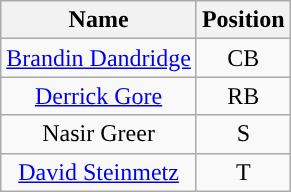<table class="wikitable" style="text-align:center">
<tr>
<th>Name</th>
<th>Position</th>
</tr>
<tr>
<td><a href='#'>Brandin Dandridge</a></td>
<td>CB</td>
</tr>
<tr>
<td><a href='#'>Derrick Gore</a></td>
<td>RB</td>
</tr>
<tr>
<td>Nasir Greer</td>
<td>S</td>
</tr>
<tr>
<td><a href='#'>David Steinmetz</a></td>
<td>T</td>
</tr>
</table>
